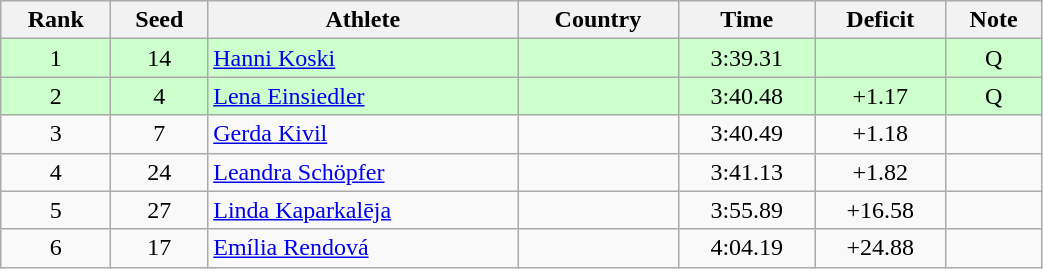<table class="wikitable sortable" style="text-align:center" width=55%>
<tr>
<th>Rank</th>
<th>Seed</th>
<th>Athlete</th>
<th>Country</th>
<th>Time</th>
<th>Deficit</th>
<th>Note</th>
</tr>
<tr bgcolor=ccffcc>
<td>1</td>
<td>14</td>
<td align=left><a href='#'>Hanni Koski</a></td>
<td align=left></td>
<td>3:39.31</td>
<td></td>
<td>Q</td>
</tr>
<tr bgcolor=ccffcc>
<td>2</td>
<td>4</td>
<td align=left><a href='#'>Lena Einsiedler</a></td>
<td align=left></td>
<td>3:40.48</td>
<td>+1.17</td>
<td>Q</td>
</tr>
<tr>
<td>3</td>
<td>7</td>
<td align=left><a href='#'>Gerda Kivil</a></td>
<td align=left></td>
<td>3:40.49</td>
<td>+1.18</td>
<td></td>
</tr>
<tr>
<td>4</td>
<td>24</td>
<td align=left><a href='#'>Leandra Schöpfer</a></td>
<td align=left></td>
<td>3:41.13</td>
<td>+1.82</td>
<td></td>
</tr>
<tr>
<td>5</td>
<td>27</td>
<td align=left><a href='#'>Linda Kaparkalēja</a></td>
<td align=left></td>
<td>3:55.89</td>
<td>+16.58</td>
<td></td>
</tr>
<tr>
<td>6</td>
<td>17</td>
<td align=left><a href='#'>Emília Rendová</a></td>
<td align=left></td>
<td>4:04.19</td>
<td>+24.88</td>
<td></td>
</tr>
</table>
